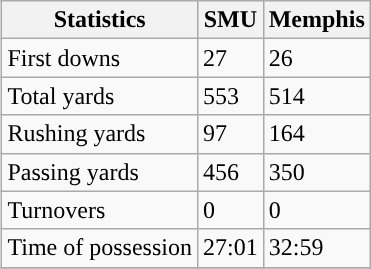<table class="wikitable" style="float: right;">
<tr>
<th>Statistics</th>
<th>SMU</th>
<th>Memphis</th>
</tr>
<tr>
<td>First downs</td>
<td>27</td>
<td>26</td>
</tr>
<tr>
<td>Total yards</td>
<td>553</td>
<td>514</td>
</tr>
<tr>
<td>Rushing yards</td>
<td>97</td>
<td>164</td>
</tr>
<tr>
<td>Passing yards</td>
<td>456</td>
<td>350</td>
</tr>
<tr>
<td>Turnovers</td>
<td>0</td>
<td>0</td>
</tr>
<tr>
<td>Time of possession</td>
<td>27:01</td>
<td>32:59</td>
</tr>
<tr>
</tr>
</table>
